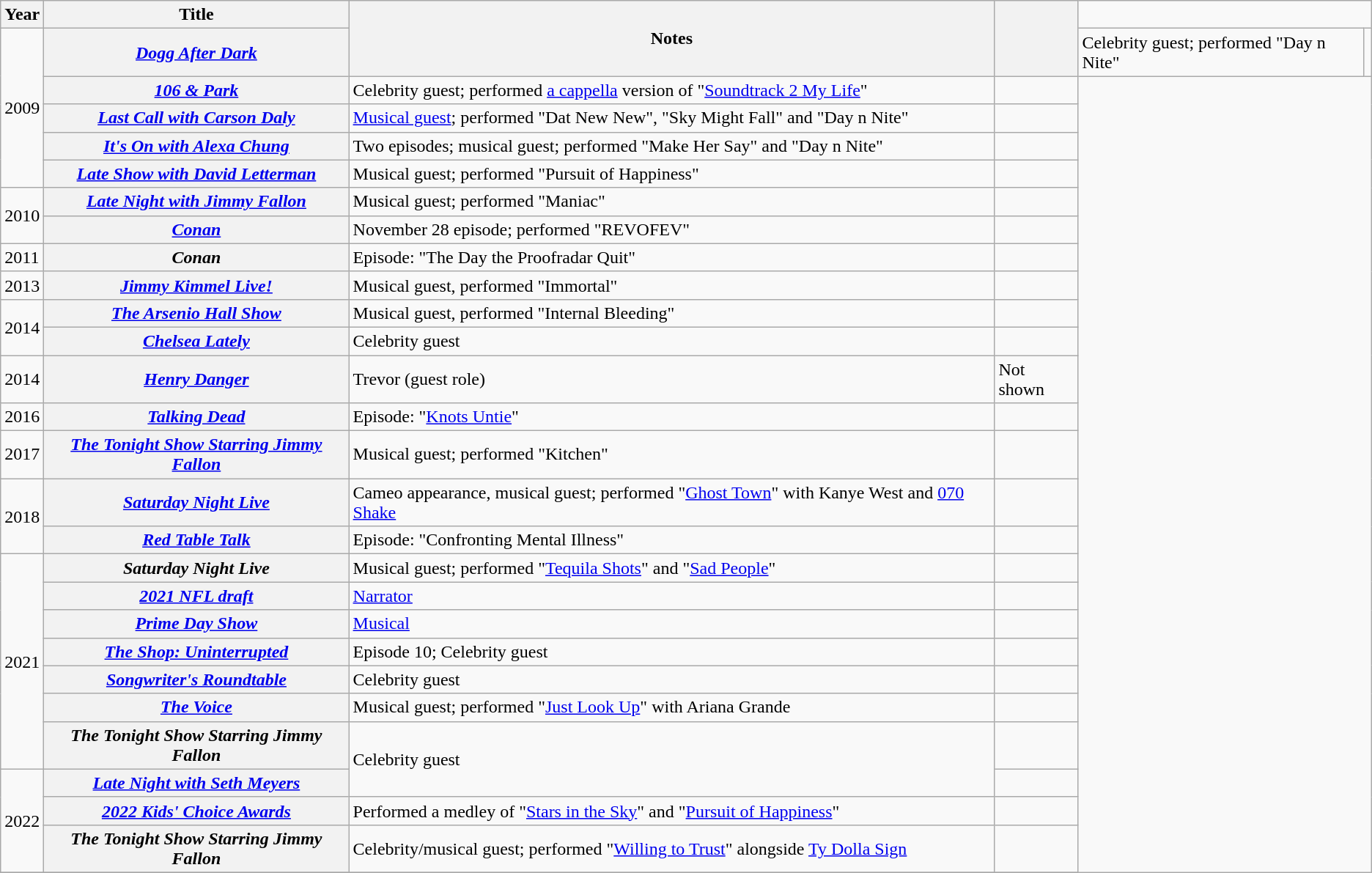<table class="wikitable sortable plainrowheaders">
<tr>
<th>Year</th>
<th>Title</th>
<th scope=col rowspan="2" class="unsortable">Notes</th>
<th scope=col rowspan="2" class="unsortable"></th>
</tr>
<tr>
<td rowspan="5">2009</td>
<th scope=row><em><a href='#'>Dogg After Dark</a></em></th>
<td>Celebrity guest; performed "Day n Nite"</td>
<td></td>
</tr>
<tr>
<th scope=row><em><a href='#'>106 & Park</a></em></th>
<td>Celebrity guest; performed <a href='#'>a cappella</a> version of "<a href='#'>Soundtrack 2 My Life</a>"</td>
<td></td>
</tr>
<tr>
<th scope=row><em><a href='#'>Last Call with Carson Daly</a></em></th>
<td><a href='#'>Musical guest</a>; performed "Dat New New", "Sky Might Fall" and "Day n Nite"</td>
<td></td>
</tr>
<tr>
<th scope=row><em><a href='#'>It's On with Alexa Chung</a></em></th>
<td>Two episodes; musical guest; performed "Make Her Say" and "Day n Nite"</td>
<td></td>
</tr>
<tr>
<th scope=row><em><a href='#'>Late Show with David Letterman</a></em></th>
<td>Musical guest; performed "Pursuit of Happiness"</td>
<td></td>
</tr>
<tr>
<td rowspan="2">2010</td>
<th scope=row><em><a href='#'>Late Night with Jimmy Fallon</a></em></th>
<td>Musical guest; performed "Maniac"</td>
<td></td>
</tr>
<tr>
<th scope=row><em><a href='#'>Conan</a></em></th>
<td>November 28 episode; performed "REVOFEV"</td>
<td></td>
</tr>
<tr>
<td>2011</td>
<th scope=row><em>Conan</em></th>
<td>Episode: "The Day the Proofradar Quit"</td>
<td></td>
</tr>
<tr>
<td>2013</td>
<th scope=row><em><a href='#'>Jimmy Kimmel Live!</a></em></th>
<td>Musical guest, performed "Immortal"</td>
<td></td>
</tr>
<tr>
<td rowspan="2">2014</td>
<th scope=row><em><a href='#'>The Arsenio Hall Show</a></em></th>
<td>Musical guest, performed "Internal Bleeding"</td>
<td></td>
</tr>
<tr>
<th scope=row><em><a href='#'>Chelsea Lately</a></em></th>
<td>Celebrity guest</td>
<td></td>
</tr>
<tr>
<td>2014</td>
<th scope=row><em><a href='#'>Henry Danger</a></em></th>
<td>Trevor (guest role)</td>
<td>Not shown</td>
</tr>
<tr>
<td>2016</td>
<th scope=row><em><a href='#'>Talking Dead</a></em></th>
<td>Episode: "<a href='#'>Knots Untie</a>"</td>
<td></td>
</tr>
<tr>
<td>2017</td>
<th scope=row><em><a href='#'>The Tonight Show Starring Jimmy Fallon</a></em></th>
<td>Musical guest; performed "Kitchen"</td>
<td></td>
</tr>
<tr>
<td rowspan="2">2018</td>
<th scope=row><em><a href='#'>Saturday Night Live</a></em></th>
<td>Cameo appearance, musical guest; performed "<a href='#'>Ghost Town</a>" with Kanye West and <a href='#'>070 Shake</a></td>
<td></td>
</tr>
<tr>
<th scope=row><em><a href='#'>Red Table Talk</a></em></th>
<td>Episode: "Confronting Mental Illness"</td>
<td></td>
</tr>
<tr>
<td rowspan="7">2021</td>
<th scope=row><em>Saturday Night Live</em></th>
<td>Musical guest; performed "<a href='#'>Tequila Shots</a>" and "<a href='#'>Sad People</a>"</td>
<td></td>
</tr>
<tr>
<th scope=row><em><a href='#'>2021 NFL draft</a></em></th>
<td><a href='#'>Narrator</a></td>
<td></td>
</tr>
<tr>
<th scope=row><em><a href='#'>Prime Day Show</a></em></th>
<td><a href='#'>Musical</a></td>
<td></td>
</tr>
<tr>
<th scope=row><em><a href='#'>The Shop: Uninterrupted</a></em></th>
<td>Episode 10; Celebrity guest</td>
<td></td>
</tr>
<tr>
<th scope=row><em><a href='#'>Songwriter's Roundtable</a></em></th>
<td>Celebrity guest</td>
<td></td>
</tr>
<tr>
<th scope=row><em><a href='#'>The Voice</a></em></th>
<td>Musical guest; performed "<a href='#'>Just Look Up</a>" with Ariana Grande</td>
<td></td>
</tr>
<tr>
<th scope=row><em>The Tonight Show Starring Jimmy Fallon</em></th>
<td rowspan="2">Celebrity guest</td>
<td></td>
</tr>
<tr>
<td rowspan="3">2022</td>
<th scope=row><em><a href='#'>Late Night with Seth Meyers</a></em></th>
<td></td>
</tr>
<tr>
<th scope=row><em><a href='#'>2022 Kids' Choice Awards</a></em></th>
<td>Performed a medley of "<a href='#'>Stars in the Sky</a>" and "<a href='#'>Pursuit of Happiness</a>"</td>
<td></td>
</tr>
<tr>
<th scope=row><em>The Tonight Show Starring Jimmy Fallon</em></th>
<td rowspan="1">Celebrity/musical guest; performed "<a href='#'>Willing to Trust</a>" alongside <a href='#'>Ty Dolla Sign</a></td>
<td></td>
</tr>
<tr>
</tr>
</table>
